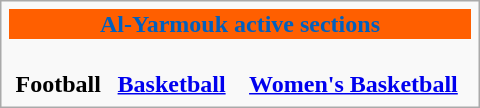<table class="infobox" style="width: 20em; font-size: 95%em;">
<tr style="color:#0060BF; background:#FF5F00; text-align:center;">
<th colspan="3">Al-Yarmouk active sections</th>
</tr>
<tr style="text-align: center">
<td><br><strong>Football</strong></td>
<td><br><strong><a href='#'>Basketball</a></strong></td>
<td><br><strong><a href='#'>Women's Basketball</a></strong></td>
</tr>
</table>
